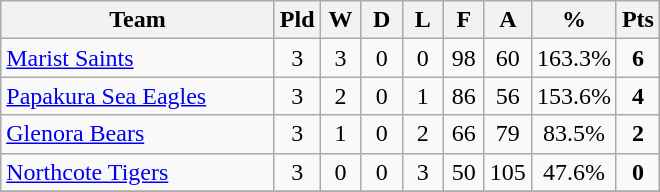<table class="wikitable" style="text-align:center;">
<tr>
<th width=175>Team</th>
<th width=20 abbr="Played">Pld</th>
<th width=20 abbr="Won">W</th>
<th width=20 abbr="Drawn">D</th>
<th width=20 abbr="Lost">L</th>
<th width=20 abbr="For">F</th>
<th width=20 abbr="Against">A</th>
<th width=20 abbr="Points">%</th>
<th width=20 abbr="Points">Pts</th>
</tr>
<tr>
<td style="text-align:left;"><a href='#'>Marist Saints</a></td>
<td>3</td>
<td>3</td>
<td>0</td>
<td>0</td>
<td>98</td>
<td>60</td>
<td>163.3%</td>
<td><strong>6</strong></td>
</tr>
<tr>
<td style="text-align:left;"><a href='#'>Papakura Sea Eagles</a></td>
<td>3</td>
<td>2</td>
<td>0</td>
<td>1</td>
<td>86</td>
<td>56</td>
<td>153.6%</td>
<td><strong>4</strong></td>
</tr>
<tr>
<td style="text-align:left;"><a href='#'>Glenora Bears</a></td>
<td>3</td>
<td>1</td>
<td>0</td>
<td>2</td>
<td>66</td>
<td>79</td>
<td>83.5%</td>
<td><strong>2</strong></td>
</tr>
<tr>
<td style="text-align:left;"><a href='#'>Northcote Tigers</a></td>
<td>3</td>
<td>0</td>
<td>0</td>
<td>3</td>
<td>50</td>
<td>105</td>
<td>47.6%</td>
<td><strong>0</strong></td>
</tr>
<tr>
</tr>
</table>
